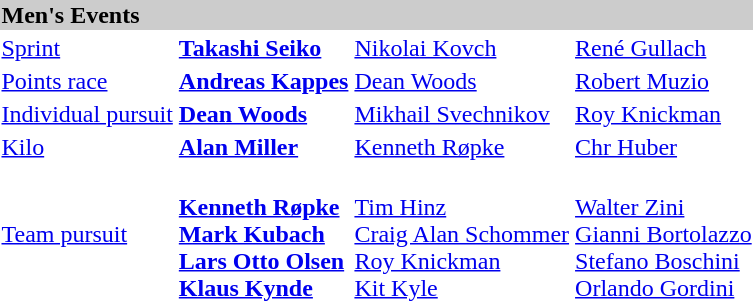<table>
<tr bgcolor="#cccccc">
<td colspan=4><strong>Men's Events</strong></td>
</tr>
<tr>
<td><a href='#'>Sprint</a> <br></td>
<td><strong><a href='#'>Takashi Seiko</a><br><small></small> </strong></td>
<td><a href='#'>Nikolai Kovch</a><br><small></small></td>
<td><a href='#'>René Gullach</a><br><small></small></td>
</tr>
<tr>
<td><a href='#'>Points race</a> <br></td>
<td><strong><a href='#'>Andreas Kappes</a><br><small></small> </strong></td>
<td><a href='#'>Dean Woods</a><br><small></small></td>
<td><a href='#'>Robert Muzio</a><br><small></small></td>
</tr>
<tr>
<td><a href='#'>Individual pursuit</a> <br>	</td>
<td><strong><a href='#'>Dean Woods</a><br><small></small> </strong></td>
<td><a href='#'>Mikhail Svechnikov</a><br><small></small></td>
<td><a href='#'>Roy Knickman</a><br><small></small></td>
</tr>
<tr>
<td><a href='#'>Kilo</a> <br></td>
<td><strong><a href='#'>Alan Miller</a><br><small></small> </strong></td>
<td><a href='#'>Kenneth Røpke</a><br><small></small></td>
<td><a href='#'>Chr Huber</a><br><small></small></td>
</tr>
<tr>
<td><a href='#'>Team pursuit</a> <br></td>
<td><strong><br><a href='#'>Kenneth Røpke</a><br><a href='#'>Mark Kubach</a><br><a href='#'>Lars Otto Olsen</a><br><a href='#'>Klaus Kynde</a></strong></td>
<td><br><a href='#'>Tim Hinz</a><br><a href='#'>Craig Alan Schommer</a><br><a href='#'>Roy Knickman</a><br><a href='#'>Kit Kyle</a></td>
<td><br><a href='#'>Walter Zini</a><br><a href='#'>Gianni Bortolazzo</a><br><a href='#'>Stefano Boschini</a><br><a href='#'>Orlando Gordini</a></td>
</tr>
</table>
